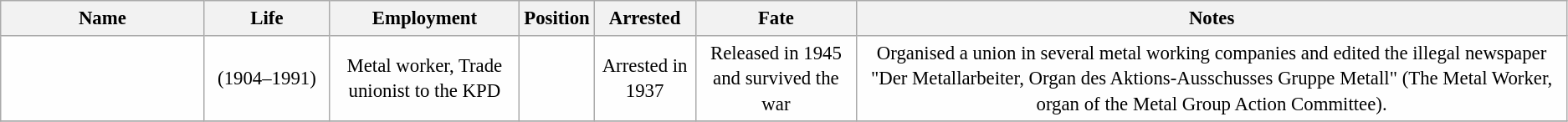<table class="wikitable sortable" style="table-layout:fixed;background-color:#FEFEFE;font-size:95%;padding:0.30em;line-height:1.35em;">
<tr>
<th scope="col"  width=13%>Name</th>
<th scope="col"  width=8%>Life</th>
<th scope="col">Employment</th>
<th scope="col">Position</th>
<th scope="col">Arrested</th>
<th scope="col">Fate</th>
<th scope="col">Notes</th>
</tr>
<tr>
<td></td>
<td style="text-align: center;">(1904–1991)</td>
<td style="text-align: center;">Metal worker, Trade unionist to the KPD</td>
<td style="text-align: center;"></td>
<td style="text-align: center;">Arrested in 1937</td>
<td style="text-align: center;">Released in 1945 and survived the war</td>
<td style="text-align: center;">Organised a union in several metal working companies and edited the illegal newspaper "Der Metallarbeiter, Organ des Aktions-Ausschusses Gruppe Metall" (The Metal Worker, organ of the Metal Group Action Committee).</td>
</tr>
<tr>
</tr>
</table>
